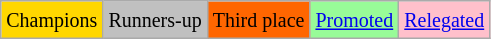<table class="wikitable">
<tr>
<td bgcolor=gold><small>Champions</small></td>
<td bgcolor=silver><small>Runners-up</small></td>
<td bgcolor=ff6600><small>Third place</small></td>
<td bgcolor=palegreen><small><a href='#'>Promoted</a></small></td>
<td bgcolor=pink><small><a href='#'>Relegated</a></small></td>
</tr>
</table>
